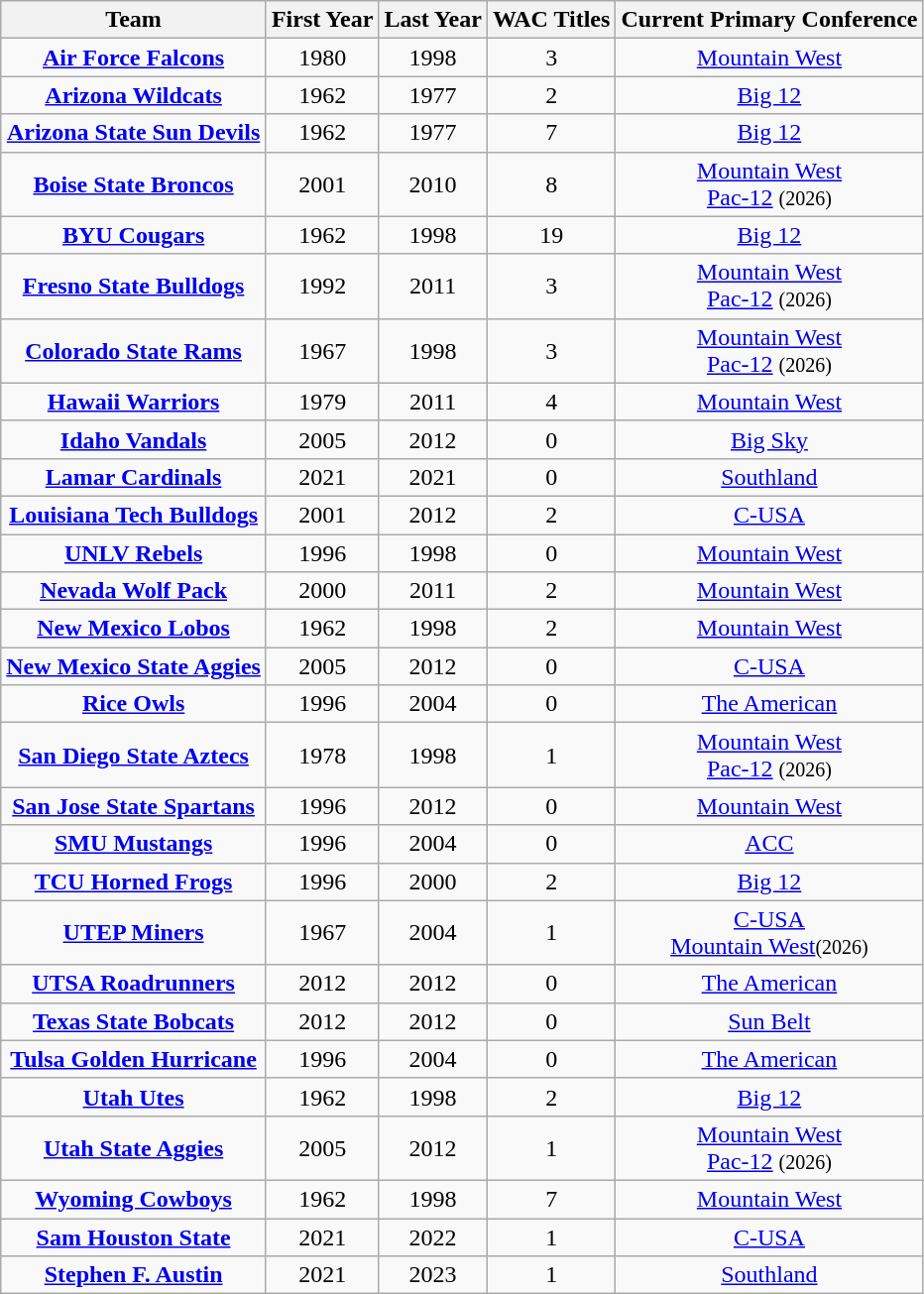<table class="wikitable sortable" style="text-align: center;">
<tr>
<th>Team</th>
<th>First Year</th>
<th>Last Year</th>
<th>WAC Titles</th>
<th>Current Primary Conference</th>
</tr>
<tr>
<td><strong><a href='#'>Air Force Falcons</a></strong></td>
<td>1980</td>
<td>1998</td>
<td>3</td>
<td><a href='#'>Mountain West</a></td>
</tr>
<tr>
<td><strong><a href='#'>Arizona Wildcats</a></strong></td>
<td>1962</td>
<td>1977</td>
<td>2</td>
<td><a href='#'>Big 12</a></td>
</tr>
<tr>
<td><strong><a href='#'>Arizona State Sun Devils</a></strong></td>
<td>1962</td>
<td>1977</td>
<td>7</td>
<td><a href='#'>Big 12</a></td>
</tr>
<tr>
<td><strong><a href='#'>Boise State Broncos</a></strong></td>
<td>2001</td>
<td>2010</td>
<td>8</td>
<td><a href='#'>Mountain West</a><br><a href='#'>Pac-12</a> <small>(2026)</small></td>
</tr>
<tr>
<td><strong><a href='#'>BYU Cougars</a></strong></td>
<td>1962</td>
<td>1998</td>
<td>19</td>
<td><a href='#'>Big 12</a></td>
</tr>
<tr>
<td><strong><a href='#'>Fresno State Bulldogs</a></strong></td>
<td>1992</td>
<td>2011</td>
<td>3</td>
<td><a href='#'>Mountain West</a><br><a href='#'>Pac-12</a> <small>(2026)</small></td>
</tr>
<tr>
<td><strong><a href='#'>Colorado State Rams</a></strong></td>
<td>1967</td>
<td>1998</td>
<td>3</td>
<td><a href='#'>Mountain West</a><br><a href='#'>Pac-12</a> <small>(2026)</small></td>
</tr>
<tr>
<td><strong><a href='#'>Hawaii Warriors</a></strong></td>
<td>1979</td>
<td>2011</td>
<td>4</td>
<td><a href='#'>Mountain West</a></td>
</tr>
<tr>
<td><strong><a href='#'>Idaho Vandals</a></strong></td>
<td>2005</td>
<td>2012</td>
<td>0</td>
<td><a href='#'>Big Sky</a></td>
</tr>
<tr>
<td><strong><a href='#'>Lamar Cardinals</a></strong></td>
<td>2021</td>
<td>2021</td>
<td>0</td>
<td><a href='#'>Southland</a></td>
</tr>
<tr>
<td><strong><a href='#'>Louisiana Tech Bulldogs</a></strong></td>
<td>2001</td>
<td>2012</td>
<td>2</td>
<td><a href='#'>C-USA</a></td>
</tr>
<tr>
<td><strong><a href='#'>UNLV Rebels</a></strong></td>
<td>1996</td>
<td>1998</td>
<td>0</td>
<td><a href='#'>Mountain West</a></td>
</tr>
<tr>
<td><strong><a href='#'>Nevada Wolf Pack</a></strong></td>
<td>2000</td>
<td>2011</td>
<td>2</td>
<td><a href='#'>Mountain West</a></td>
</tr>
<tr>
<td><strong><a href='#'>New Mexico Lobos</a></strong></td>
<td>1962</td>
<td>1998</td>
<td>2</td>
<td><a href='#'>Mountain West</a></td>
</tr>
<tr>
<td><strong><a href='#'>New Mexico State Aggies</a></strong></td>
<td>2005</td>
<td>2012</td>
<td>0</td>
<td><a href='#'>C-USA</a></td>
</tr>
<tr>
<td><strong><a href='#'>Rice Owls</a></strong></td>
<td>1996</td>
<td>2004</td>
<td>0</td>
<td><a href='#'>The American</a></td>
</tr>
<tr>
<td><strong><a href='#'>San Diego State Aztecs</a></strong></td>
<td>1978</td>
<td>1998</td>
<td>1</td>
<td><a href='#'>Mountain West</a><br><a href='#'>Pac-12</a> <small>(2026)</small></td>
</tr>
<tr>
<td><strong><a href='#'>San Jose State Spartans</a></strong></td>
<td>1996</td>
<td>2012</td>
<td>0</td>
<td><a href='#'>Mountain West</a></td>
</tr>
<tr>
<td><strong><a href='#'>SMU Mustangs</a></strong></td>
<td>1996</td>
<td>2004</td>
<td>0</td>
<td><a href='#'>ACC</a></td>
</tr>
<tr>
<td><strong><a href='#'>TCU Horned Frogs</a></strong></td>
<td>1996</td>
<td>2000</td>
<td>2</td>
<td><a href='#'>Big 12</a></td>
</tr>
<tr>
<td><strong><a href='#'>UTEP Miners</a></strong></td>
<td>1967</td>
<td>2004</td>
<td>1</td>
<td><a href='#'>C-USA</a><br><a href='#'>Mountain West</a><small>(2026)</small></td>
</tr>
<tr>
<td><strong><a href='#'>UTSA Roadrunners</a></strong></td>
<td>2012</td>
<td>2012</td>
<td>0</td>
<td><a href='#'>The American</a></td>
</tr>
<tr>
<td><strong><a href='#'>Texas State Bobcats</a></strong></td>
<td>2012</td>
<td>2012</td>
<td>0</td>
<td><a href='#'>Sun Belt</a></td>
</tr>
<tr>
<td><strong><a href='#'>Tulsa Golden Hurricane</a></strong></td>
<td>1996</td>
<td>2004</td>
<td>0</td>
<td><a href='#'>The American</a></td>
</tr>
<tr>
<td><strong><a href='#'>Utah Utes</a></strong></td>
<td>1962</td>
<td>1998</td>
<td>2</td>
<td><a href='#'>Big 12</a></td>
</tr>
<tr>
<td><strong><a href='#'>Utah State Aggies</a></strong></td>
<td>2005</td>
<td>2012</td>
<td>1</td>
<td><a href='#'>Mountain West</a><br><a href='#'>Pac-12</a> <small>(2026)</small></td>
</tr>
<tr>
<td><strong><a href='#'>Wyoming Cowboys</a></strong></td>
<td>1962</td>
<td>1998</td>
<td>7</td>
<td><a href='#'>Mountain West</a></td>
</tr>
<tr>
<td><strong><a href='#'>Sam Houston State</a></strong></td>
<td>2021</td>
<td>2022</td>
<td>1</td>
<td><a href='#'>C-USA</a></td>
</tr>
<tr>
<td><strong><a href='#'>Stephen F. Austin</a></strong></td>
<td>2021</td>
<td>2023</td>
<td>1</td>
<td><a href='#'>Southland</a></td>
</tr>
</table>
